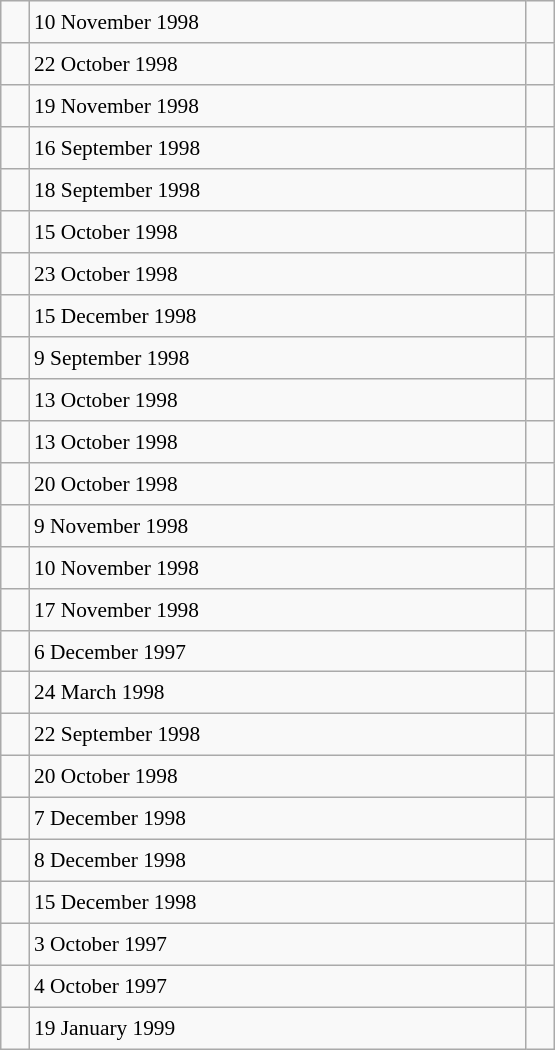<table class="wikitable" style="font-size: 89%; float: left; width: 26em; margin-right: 1em; height: 700px">
<tr>
<td></td>
<td>10 November 1998</td>
<td></td>
</tr>
<tr>
<td></td>
<td>22 October 1998</td>
<td></td>
</tr>
<tr>
<td></td>
<td>19 November 1998</td>
<td></td>
</tr>
<tr>
<td></td>
<td>16 September 1998</td>
<td></td>
</tr>
<tr>
<td></td>
<td>18 September 1998</td>
<td></td>
</tr>
<tr>
<td></td>
<td>15 October 1998</td>
<td></td>
</tr>
<tr>
<td></td>
<td>23 October 1998</td>
<td></td>
</tr>
<tr>
<td></td>
<td>15 December 1998</td>
<td></td>
</tr>
<tr>
<td></td>
<td>9 September 1998</td>
<td></td>
</tr>
<tr>
<td></td>
<td>13 October 1998</td>
<td></td>
</tr>
<tr>
<td></td>
<td>13 October 1998</td>
<td></td>
</tr>
<tr>
<td></td>
<td>20 October 1998</td>
<td></td>
</tr>
<tr>
<td></td>
<td>9 November 1998</td>
<td></td>
</tr>
<tr>
<td></td>
<td>10 November 1998</td>
<td></td>
</tr>
<tr>
<td></td>
<td>17 November 1998</td>
<td></td>
</tr>
<tr>
<td></td>
<td>6 December 1997</td>
<td></td>
</tr>
<tr>
<td></td>
<td>24 March 1998</td>
<td></td>
</tr>
<tr>
<td></td>
<td>22 September 1998</td>
<td></td>
</tr>
<tr>
<td></td>
<td>20 October 1998</td>
<td></td>
</tr>
<tr>
<td></td>
<td>7 December 1998</td>
<td></td>
</tr>
<tr>
<td></td>
<td>8 December 1998</td>
<td></td>
</tr>
<tr>
<td></td>
<td>15 December 1998</td>
<td></td>
</tr>
<tr>
<td></td>
<td>3 October 1997</td>
<td></td>
</tr>
<tr>
<td></td>
<td>4 October 1997</td>
<td></td>
</tr>
<tr>
<td></td>
<td>19 January 1999</td>
<td></td>
</tr>
</table>
